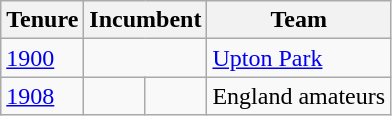<table class="wikitable">
<tr>
<th>Tenure</th>
<th colspan="2">Incumbent</th>
<th>Team</th>
</tr>
<tr>
<td><a href='#'>1900</a></td>
<td colspan="2"></td>
<td><a href='#'>Upton Park</a></td>
</tr>
<tr>
<td><a href='#'>1908</a></td>
<td></td>
<td></td>
<td>England amateurs</td>
</tr>
</table>
